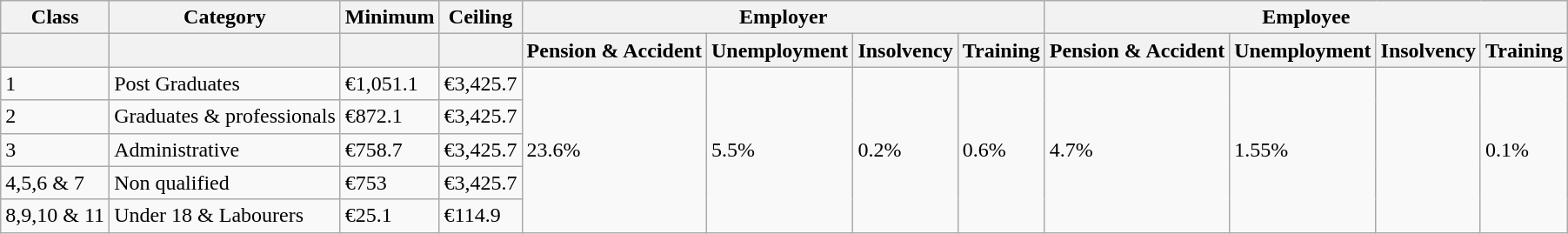<table class=wikitable>
<tr>
<th rowspan=1>Class</th>
<th rowspan=1>Category</th>
<th rowspan=1>Minimum</th>
<th rowspan=1>Ceiling</th>
<th colspan=4>Employer</th>
<th colspan=4>Employee</th>
</tr>
<tr>
<th></th>
<th></th>
<th></th>
<th></th>
<th>Pension & Accident</th>
<th>Unemployment</th>
<th>Insolvency</th>
<th>Training</th>
<th>Pension & Accident</th>
<th>Unemployment</th>
<th>Insolvency</th>
<th>Training</th>
</tr>
<tr>
<td>1</td>
<td>Post Graduates</td>
<td>€1,051.1</td>
<td>€3,425.7</td>
<td rowspan=5>23.6%</td>
<td rowspan=5>5.5%</td>
<td rowspan=5>0.2%</td>
<td rowspan=5>0.6%</td>
<td rowspan=5>4.7%</td>
<td rowspan=5>1.55%</td>
<td rowspan=5></td>
<td rowspan=5>0.1%</td>
</tr>
<tr>
<td>2</td>
<td>Graduates & professionals</td>
<td>€872.1</td>
<td>€3,425.7</td>
</tr>
<tr>
<td>3</td>
<td>Administrative</td>
<td>€758.7</td>
<td>€3,425.7</td>
</tr>
<tr>
<td>4,5,6 & 7</td>
<td>Non qualified</td>
<td>€753</td>
<td>€3,425.7</td>
</tr>
<tr>
<td>8,9,10 & 11</td>
<td>Under 18 & Labourers</td>
<td>€25.1</td>
<td>€114.9</td>
</tr>
</table>
